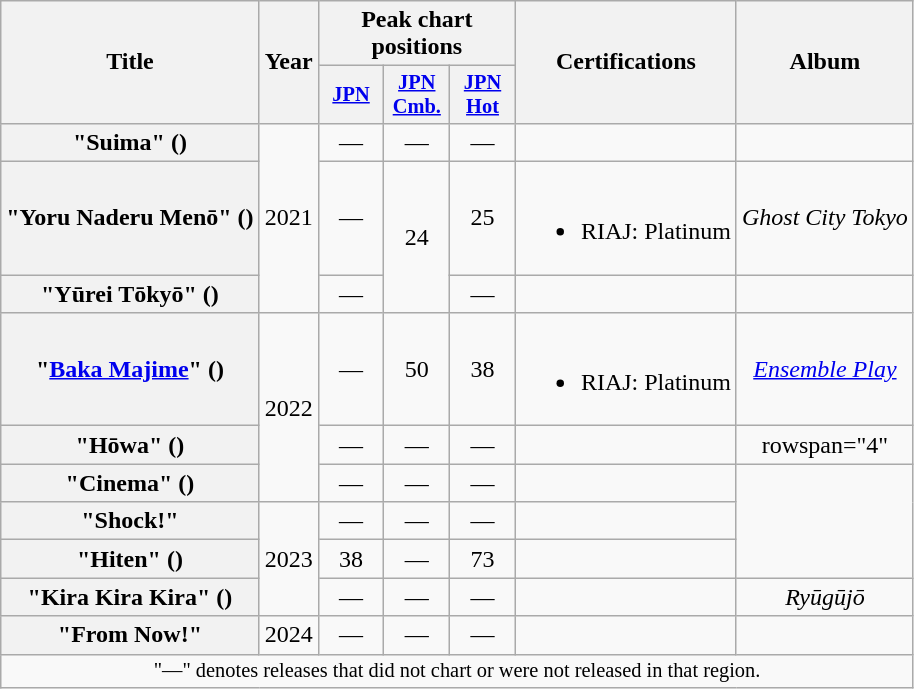<table class="wikitable plainrowheaders" style="text-align:center;">
<tr>
<th scope="col" rowspan="2">Title</th>
<th scope="col" rowspan="2">Year</th>
<th scope="col" colspan="3">Peak chart positions</th>
<th scope="col" rowspan="2">Certifications</th>
<th scope="col" rowspan="2">Album</th>
</tr>
<tr>
<th scope="col" style="width:2.75em;font-size:85%;"><a href='#'>JPN</a><br></th>
<th scope="col" style="width:2.75em;font-size:85%;"><a href='#'>JPN<br>Cmb.</a><br></th>
<th scope="col" style="width:2.75em;font-size:85%;"><a href='#'>JPN<br>Hot</a><br></th>
</tr>
<tr>
<th scope="row">"Suima" ()<br></th>
<td rowspan="3">2021</td>
<td>—</td>
<td>—</td>
<td>—</td>
<td></td>
<td></td>
</tr>
<tr>
<th scope="row">"Yoru Naderu Menō" ()</th>
<td>—</td>
<td rowspan="2">24</td>
<td>25</td>
<td><br><ul><li>RIAJ: Platinum </li></ul></td>
<td><em>Ghost City Tokyo</em></td>
</tr>
<tr>
<th scope="row">"Yūrei Tōkyō" ()</th>
<td>—</td>
<td>—</td>
<td></td>
<td></td>
</tr>
<tr>
<th scope="row">"<a href='#'>Baka Majime</a>" ()<br></th>
<td rowspan="3">2022</td>
<td>—</td>
<td>50</td>
<td>38</td>
<td><br><ul><li>RIAJ: Platinum </li></ul></td>
<td><em><a href='#'>Ensemble Play</a></em></td>
</tr>
<tr>
<th scope="row">"Hōwa" ()</th>
<td>—</td>
<td>—</td>
<td>—</td>
<td></td>
<td>rowspan="4" </td>
</tr>
<tr>
<th scope="row">"Cinema" ()</th>
<td>—</td>
<td>—</td>
<td>—</td>
<td></td>
</tr>
<tr>
<th scope="row">"Shock!"</th>
<td rowspan="3">2023</td>
<td>—</td>
<td>—</td>
<td>—</td>
<td></td>
</tr>
<tr>
<th scope="row">"Hiten" ()<br></th>
<td>38</td>
<td>—</td>
<td>73</td>
<td></td>
</tr>
<tr>
<th scope="row">"Kira Kira Kira" ()<br></th>
<td>—</td>
<td>—</td>
<td>—</td>
<td></td>
<td><em>Ryūgūjō</em></td>
</tr>
<tr>
<th scope="row">"From Now!"</th>
<td>2024</td>
<td>—</td>
<td>—</td>
<td>—</td>
<td></td>
<td></td>
</tr>
<tr>
<td colspan="7" style="font-size:85%">"—" denotes releases that did not chart or were not released in that region.</td>
</tr>
</table>
